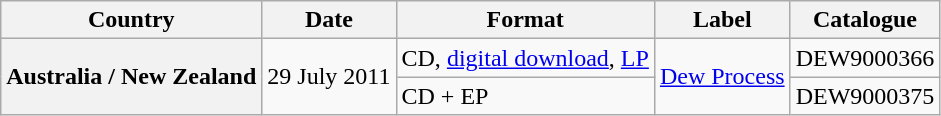<table class="wikitable plainrowheaders">
<tr>
<th scope="col">Country</th>
<th scope="col">Date</th>
<th scope="col">Format</th>
<th scope="col">Label</th>
<th scope="col">Catalogue</th>
</tr>
<tr>
<th rowspan="2">Australia / New Zealand</th>
<td rowspan="2">29 July 2011</td>
<td>CD, <a href='#'>digital download</a>, <a href='#'>LP</a></td>
<td rowspan="2"><a href='#'>Dew Process</a></td>
<td>DEW9000366</td>
</tr>
<tr>
<td>CD + EP</td>
<td>DEW9000375</td>
</tr>
</table>
